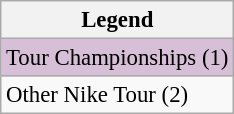<table class="wikitable" style="font-size:95%;">
<tr>
<th>Legend</th>
</tr>
<tr style="background:thistle;">
<td>Tour Championships (1)</td>
</tr>
<tr>
<td>Other Nike Tour (2)</td>
</tr>
</table>
